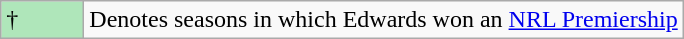<table class="wikitable">
<tr>
<td style="background:#afe6ba; width:3em;">†</td>
<td>Denotes seasons in which Edwards won an <a href='#'>NRL Premiership</a></td>
</tr>
</table>
